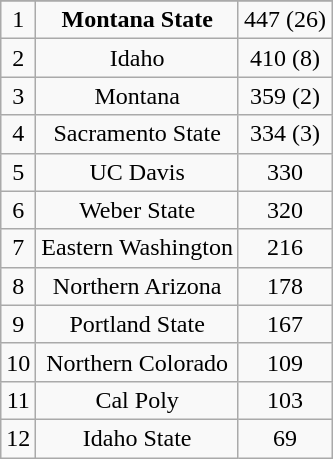<table class="wikitable" style="display: inline-table;">
<tr align="center">
</tr>
<tr align="center">
<td>1</td>
<td><strong>Montana State</strong></td>
<td>447 (26)</td>
</tr>
<tr align="center">
<td>2</td>
<td>Idaho</td>
<td>410 (8)</td>
</tr>
<tr align="center">
<td>3</td>
<td>Montana</td>
<td>359 (2)</td>
</tr>
<tr align="center">
<td>4</td>
<td>Sacramento State</td>
<td>334 (3)</td>
</tr>
<tr align="center">
<td>5</td>
<td>UC Davis</td>
<td>330</td>
</tr>
<tr align="center">
<td>6</td>
<td>Weber State</td>
<td>320</td>
</tr>
<tr align="center">
<td>7</td>
<td>Eastern Washington</td>
<td>216</td>
</tr>
<tr align="center">
<td>8</td>
<td>Northern Arizona</td>
<td>178</td>
</tr>
<tr align="center">
<td>9</td>
<td>Portland State</td>
<td>167</td>
</tr>
<tr align="center">
<td>10</td>
<td>Northern Colorado</td>
<td>109</td>
</tr>
<tr align="center">
<td>11</td>
<td>Cal Poly</td>
<td>103</td>
</tr>
<tr align="center">
<td>12</td>
<td>Idaho State</td>
<td>69</td>
</tr>
</table>
